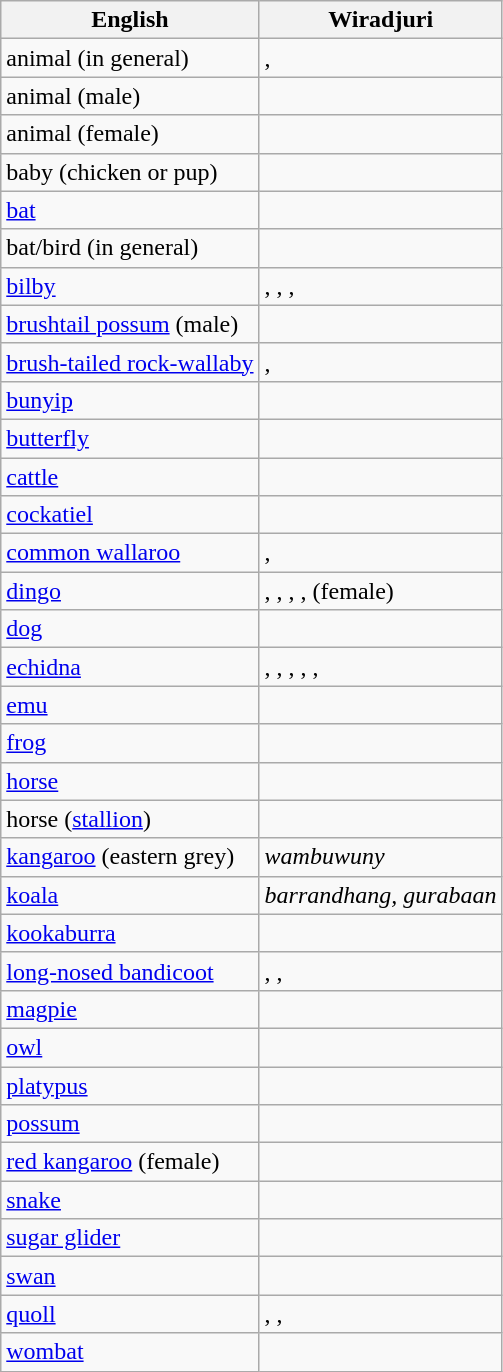<table class="wikitable">
<tr>
<th>English</th>
<th>Wiradjuri</th>
</tr>
<tr>
<td>animal (in general)</td>
<td>, </td>
</tr>
<tr>
<td>animal (male)</td>
<td></td>
</tr>
<tr>
<td>animal (female)</td>
<td></td>
</tr>
<tr>
<td>baby (chicken or pup)</td>
<td></td>
</tr>
<tr>
<td><a href='#'>bat</a></td>
<td></td>
</tr>
<tr>
<td>bat/bird (in general)</td>
<td></td>
</tr>
<tr>
<td><a href='#'>bilby</a></td>
<td>, , , </td>
</tr>
<tr>
<td><a href='#'>brushtail possum</a> (male)</td>
<td></td>
</tr>
<tr>
<td><a href='#'>brush-tailed rock-wallaby</a></td>
<td>, </td>
</tr>
<tr>
<td><a href='#'>bunyip</a></td>
<td></td>
</tr>
<tr>
<td><a href='#'>butterfly</a></td>
<td></td>
</tr>
<tr>
<td><a href='#'>cattle</a></td>
<td></td>
</tr>
<tr>
<td><a href='#'>cockatiel</a></td>
<td></td>
</tr>
<tr>
<td><a href='#'>common wallaroo</a></td>
<td>, </td>
</tr>
<tr>
<td><a href='#'>dingo</a></td>
<td>, , , ,  (female)</td>
</tr>
<tr>
<td><a href='#'>dog</a></td>
<td></td>
</tr>
<tr>
<td><a href='#'>echidna</a></td>
<td>, , , , , </td>
</tr>
<tr>
<td><a href='#'>emu</a></td>
<td></td>
</tr>
<tr>
<td><a href='#'>frog</a></td>
<td></td>
</tr>
<tr>
<td><a href='#'>horse</a></td>
<td></td>
</tr>
<tr>
<td>horse (<a href='#'>stallion</a>)</td>
<td></td>
</tr>
<tr>
<td><a href='#'>kangaroo</a> (eastern grey)</td>
<td><em>wambuwuny</em></td>
</tr>
<tr>
<td><a href='#'>koala</a></td>
<td><em>barrandhang, gurabaan</em></td>
</tr>
<tr>
<td><a href='#'>kookaburra</a></td>
<td></td>
</tr>
<tr>
<td><a href='#'>long-nosed bandicoot</a></td>
<td>, , </td>
</tr>
<tr>
<td><a href='#'>magpie</a></td>
<td></td>
</tr>
<tr Q1q1>
<td><a href='#'>owl</a></td>
<td></td>
</tr>
<tr>
<td><a href='#'>platypus</a></td>
<td></td>
</tr>
<tr>
<td><a href='#'>possum</a></td>
<td></td>
</tr>
<tr>
<td><a href='#'>red kangaroo</a> (female)</td>
<td></td>
</tr>
<tr>
<td><a href='#'>snake</a></td>
<td></td>
</tr>
<tr>
<td><a href='#'>sugar glider</a></td>
<td></td>
</tr>
<tr>
<td><a href='#'>swan</a></td>
<td></td>
</tr>
<tr>
<td><a href='#'>quoll</a></td>
<td>, , </td>
</tr>
<tr>
<td><a href='#'>wombat</a></td>
<td></td>
</tr>
</table>
